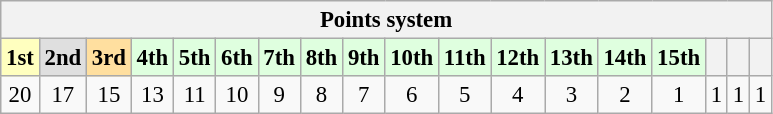<table class="wikitable" style="font-size:95%; text-align:center">
<tr>
<th colspan="19">Points system</th>
</tr>
<tr>
<td style="background:#ffffbf;"><strong>1st</strong></td>
<td style="background:#dfdfdf;"><strong>2nd</strong></td>
<td style="background:#ffdf9f;"><strong>3rd</strong></td>
<td style="background:#dfffdf;"><strong>4th</strong></td>
<td style="background:#dfffdf;"><strong>5th</strong></td>
<td style="background:#dfffdf;"><strong>6th</strong></td>
<td style="background:#dfffdf;"><strong>7th</strong></td>
<td style="background:#dfffdf;"><strong>8th</strong></td>
<td style="background:#dfffdf;"><strong>9th</strong></td>
<td style="background:#dfffdf;"><strong>10th</strong></td>
<td style="background:#dfffdf;"><strong>11th</strong></td>
<td style="background:#dfffdf;"><strong>12th</strong></td>
<td style="background:#dfffdf;"><strong>13th</strong></td>
<td style="background:#dfffdf;"><strong>14th</strong></td>
<td style="background:#dfffdf;"><strong>15th</strong></td>
<th></th>
<th></th>
<th></th>
</tr>
<tr>
<td>20</td>
<td>17</td>
<td>15</td>
<td>13</td>
<td>11</td>
<td>10</td>
<td>9</td>
<td>8</td>
<td>7</td>
<td>6</td>
<td>5</td>
<td>4</td>
<td>3</td>
<td>2</td>
<td>1</td>
<td>1</td>
<td>1</td>
<td>1</td>
</tr>
</table>
